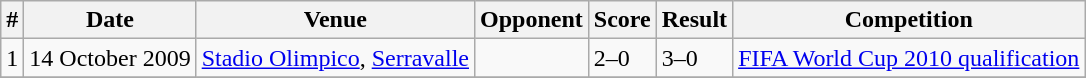<table class="wikitable">
<tr>
<th>#</th>
<th>Date</th>
<th>Venue</th>
<th>Opponent</th>
<th>Score</th>
<th>Result</th>
<th>Competition</th>
</tr>
<tr>
<td>1</td>
<td>14 October 2009</td>
<td><a href='#'>Stadio Olimpico</a>, <a href='#'>Serravalle</a></td>
<td></td>
<td>2–0</td>
<td>3–0</td>
<td><a href='#'>FIFA World Cup 2010 qualification</a></td>
</tr>
<tr>
</tr>
</table>
